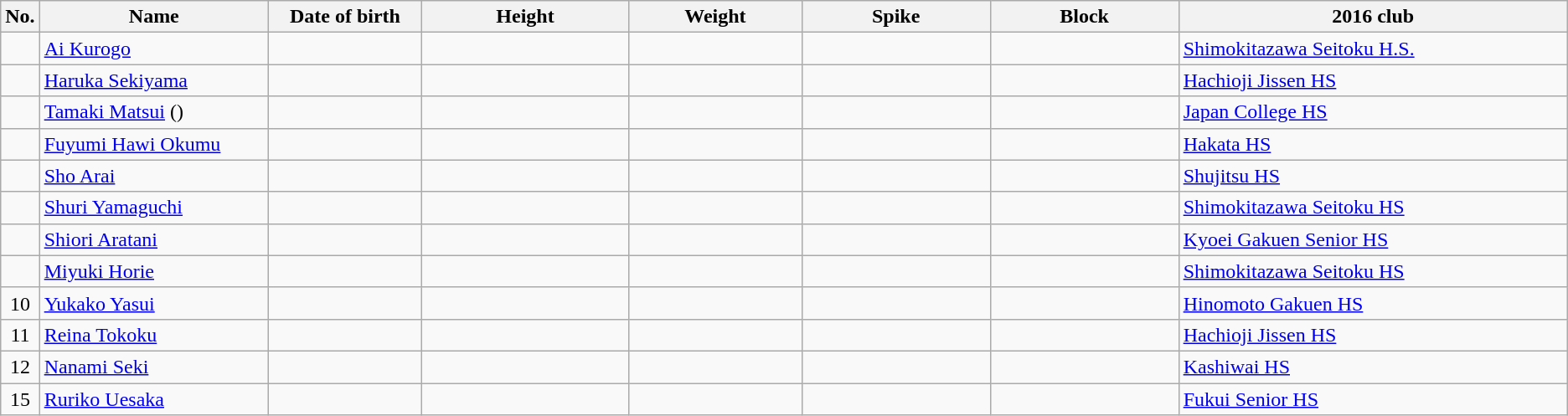<table class="wikitable sortable" style="text-align:center;">
<tr>
<th>No.</th>
<th style="width:12em">Name</th>
<th style="width:8em">Date of birth</th>
<th style="width:11em">Height</th>
<th style="width:9em">Weight</th>
<th style="width:10em">Spike</th>
<th style="width:10em">Block</th>
<th style="width:21em">2016 club</th>
</tr>
<tr>
<td></td>
<td align=left><a href='#'>Ai Kurogo</a></td>
<td align=right></td>
<td></td>
<td></td>
<td></td>
<td></td>
<td align=left> <a href='#'>Shimokitazawa Seitoku H.S.</a></td>
</tr>
<tr>
<td></td>
<td align=left><a href='#'>Haruka Sekiyama</a></td>
<td align=right></td>
<td></td>
<td></td>
<td></td>
<td></td>
<td align=left> <a href='#'>Hachioji Jissen HS</a></td>
</tr>
<tr>
<td></td>
<td align=left><a href='#'>Tamaki Matsui</a> ()</td>
<td align=right></td>
<td></td>
<td></td>
<td></td>
<td></td>
<td align=left> <a href='#'>Japan College HS</a></td>
</tr>
<tr>
<td></td>
<td align=left><a href='#'>Fuyumi Hawi Okumu</a></td>
<td align=right></td>
<td></td>
<td></td>
<td></td>
<td></td>
<td align=left> <a href='#'>Hakata HS</a></td>
</tr>
<tr>
<td></td>
<td align=left><a href='#'>Sho Arai</a></td>
<td align=right></td>
<td></td>
<td></td>
<td></td>
<td></td>
<td align=left> <a href='#'>Shujitsu HS</a></td>
</tr>
<tr>
<td></td>
<td align=left><a href='#'>Shuri Yamaguchi</a></td>
<td align=right></td>
<td></td>
<td></td>
<td></td>
<td></td>
<td align=left> <a href='#'>Shimokitazawa Seitoku HS</a></td>
</tr>
<tr>
<td></td>
<td align=left><a href='#'>Shiori Aratani</a></td>
<td align=right></td>
<td></td>
<td></td>
<td></td>
<td></td>
<td align=left> <a href='#'>Kyoei Gakuen Senior HS</a></td>
</tr>
<tr>
<td></td>
<td align=left><a href='#'>Miyuki Horie</a></td>
<td align=right></td>
<td></td>
<td></td>
<td></td>
<td></td>
<td align=left> <a href='#'>Shimokitazawa Seitoku HS</a></td>
</tr>
<tr>
<td>10</td>
<td align=left><a href='#'>Yukako Yasui</a></td>
<td align=right></td>
<td></td>
<td></td>
<td></td>
<td></td>
<td align=left> <a href='#'>Hinomoto Gakuen HS</a></td>
</tr>
<tr>
<td>11</td>
<td align=left><a href='#'>Reina Tokoku</a></td>
<td align=right></td>
<td></td>
<td></td>
<td></td>
<td></td>
<td align=left> <a href='#'>Hachioji Jissen HS</a></td>
</tr>
<tr>
<td>12</td>
<td align=left><a href='#'>Nanami Seki</a></td>
<td align=right></td>
<td></td>
<td></td>
<td></td>
<td></td>
<td align=left> <a href='#'>Kashiwai HS</a></td>
</tr>
<tr>
<td>15</td>
<td align=left><a href='#'>Ruriko Uesaka</a></td>
<td align=right></td>
<td></td>
<td></td>
<td></td>
<td></td>
<td align=left> <a href='#'>Fukui Senior HS</a></td>
</tr>
</table>
